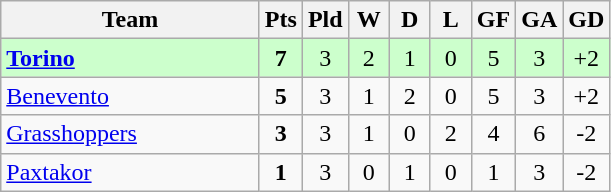<table class=wikitable style="text-align:center">
<tr>
<th width=165>Team</th>
<th width=20>Pts</th>
<th width=20>Pld</th>
<th width=20>W</th>
<th width=20>D</th>
<th width=20>L</th>
<th width=20>GF</th>
<th width=20>GA</th>
<th width=20>GD</th>
</tr>
<tr style="background:#ccffcc">
<td style="text-align:left"><strong> <a href='#'>Torino</a></strong></td>
<td><strong>7</strong></td>
<td>3</td>
<td>2</td>
<td>1</td>
<td>0</td>
<td>5</td>
<td>3</td>
<td>+2</td>
</tr>
<tr>
<td style="text-align:left"> <a href='#'>Benevento</a></td>
<td><strong>5</strong></td>
<td>3</td>
<td>1</td>
<td>2</td>
<td>0</td>
<td>5</td>
<td>3</td>
<td>+2</td>
</tr>
<tr>
<td style="text-align:left"> <a href='#'>Grasshoppers</a></td>
<td><strong>3</strong></td>
<td>3</td>
<td>1</td>
<td>0</td>
<td>2</td>
<td>4</td>
<td>6</td>
<td>-2</td>
</tr>
<tr>
<td style="text-align:left"> <a href='#'>Paxtakor</a></td>
<td><strong>1</strong></td>
<td>3</td>
<td>0</td>
<td>1</td>
<td>0</td>
<td>1</td>
<td>3</td>
<td>-2</td>
</tr>
</table>
